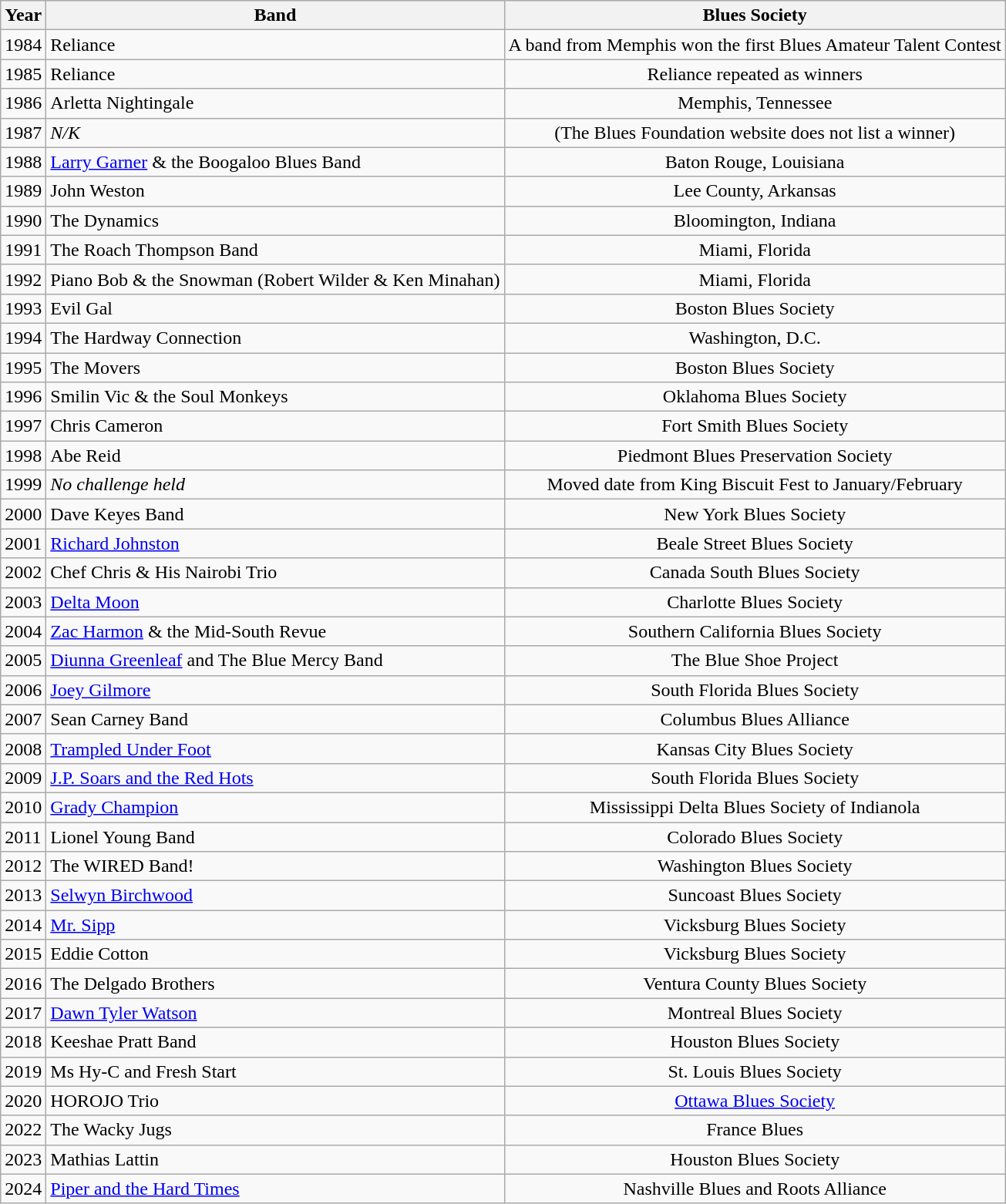<table class="wikitable sortable">
<tr>
<th>Year</th>
<th>Band</th>
<th>Blues Society</th>
</tr>
<tr>
<td>1984</td>
<td>Reliance</td>
<td style="text-align:center;">A band from Memphis won the first Blues Amateur Talent Contest</td>
</tr>
<tr>
<td>1985</td>
<td>Reliance</td>
<td style="text-align:center;">Reliance repeated as winners</td>
</tr>
<tr>
<td>1986</td>
<td>Arletta Nightingale</td>
<td style="text-align:center;">Memphis, Tennessee</td>
</tr>
<tr>
<td>1987</td>
<td><em>N/K</em></td>
<td style="text-align:center;">(The Blues Foundation website does not list a winner)</td>
</tr>
<tr>
<td>1988</td>
<td><a href='#'>Larry Garner</a> & the Boogaloo Blues Band</td>
<td style="text-align:center;">Baton Rouge, Louisiana</td>
</tr>
<tr>
<td>1989</td>
<td>John Weston</td>
<td style="text-align:center;">Lee County, Arkansas</td>
</tr>
<tr>
<td>1990</td>
<td>The Dynamics</td>
<td style="text-align:center;">Bloomington, Indiana</td>
</tr>
<tr>
<td>1991</td>
<td>The Roach Thompson Band</td>
<td style="text-align:center;">Miami, Florida</td>
</tr>
<tr>
<td>1992</td>
<td>Piano Bob & the Snowman (Robert Wilder & Ken Minahan)</td>
<td style="text-align:center;">Miami, Florida</td>
</tr>
<tr>
<td>1993</td>
<td>Evil Gal</td>
<td style="text-align:center;">Boston Blues Society</td>
</tr>
<tr>
<td>1994</td>
<td>The Hardway Connection</td>
<td style="text-align:center;">Washington, D.C.</td>
</tr>
<tr>
<td>1995</td>
<td>The Movers</td>
<td style="text-align:center;">Boston Blues Society</td>
</tr>
<tr>
<td>1996</td>
<td>Smilin Vic & the Soul Monkeys</td>
<td style="text-align:center;">Oklahoma Blues Society</td>
</tr>
<tr>
<td>1997</td>
<td>Chris Cameron</td>
<td style="text-align:center;">Fort Smith Blues Society</td>
</tr>
<tr>
<td>1998</td>
<td>Abe Reid</td>
<td style="text-align:center;">Piedmont Blues Preservation Society</td>
</tr>
<tr>
<td>1999</td>
<td><em>No challenge held</em></td>
<td style="text-align:center;">Moved date from King Biscuit Fest to January/February</td>
</tr>
<tr>
<td>2000</td>
<td>Dave Keyes Band</td>
<td style="text-align:center;">New York Blues Society</td>
</tr>
<tr>
<td>2001</td>
<td><a href='#'>Richard Johnston</a></td>
<td style="text-align:center;">Beale Street Blues Society</td>
</tr>
<tr>
<td>2002</td>
<td>Chef Chris & His Nairobi Trio</td>
<td style="text-align:center;">Canada South Blues Society</td>
</tr>
<tr>
<td>2003</td>
<td><a href='#'>Delta Moon</a></td>
<td style="text-align:center;">Charlotte Blues Society</td>
</tr>
<tr>
<td>2004</td>
<td><a href='#'>Zac Harmon</a> & the Mid-South Revue</td>
<td style="text-align:center;">Southern California Blues Society</td>
</tr>
<tr>
<td>2005</td>
<td><a href='#'>Diunna Greenleaf</a> and The Blue Mercy Band</td>
<td style="text-align:center;">The Blue Shoe Project</td>
</tr>
<tr>
<td>2006</td>
<td><a href='#'>Joey Gilmore</a></td>
<td style="text-align:center;">South Florida Blues Society</td>
</tr>
<tr>
<td>2007</td>
<td>Sean Carney Band</td>
<td style="text-align:center;">Columbus Blues Alliance</td>
</tr>
<tr>
<td>2008</td>
<td><a href='#'>Trampled Under Foot</a></td>
<td style="text-align:center;">Kansas City Blues Society</td>
</tr>
<tr>
<td>2009</td>
<td><a href='#'>J.P. Soars and the Red Hots</a></td>
<td style="text-align:center;">South Florida Blues Society</td>
</tr>
<tr>
<td>2010</td>
<td><a href='#'>Grady Champion</a></td>
<td style="text-align:center;">Mississippi Delta Blues Society of Indianola</td>
</tr>
<tr>
<td>2011</td>
<td>Lionel Young Band</td>
<td style="text-align:center;">Colorado Blues Society</td>
</tr>
<tr>
<td>2012</td>
<td>The WIRED Band!</td>
<td style="text-align:center;">Washington Blues Society</td>
</tr>
<tr>
<td>2013</td>
<td><a href='#'>Selwyn Birchwood</a></td>
<td style="text-align:center;">Suncoast Blues Society</td>
</tr>
<tr>
<td>2014</td>
<td><a href='#'>Mr. Sipp</a></td>
<td style="text-align:center;">Vicksburg Blues Society</td>
</tr>
<tr>
<td>2015</td>
<td>Eddie Cotton</td>
<td style="text-align:center;">Vicksburg Blues Society</td>
</tr>
<tr>
<td>2016</td>
<td>The Delgado Brothers</td>
<td style="text-align:center;">Ventura County Blues Society</td>
</tr>
<tr>
<td>2017</td>
<td><a href='#'>Dawn Tyler Watson</a></td>
<td style="text-align:center;">Montreal Blues Society</td>
</tr>
<tr>
<td>2018</td>
<td>Keeshae Pratt Band</td>
<td style="text-align:center;">Houston Blues Society</td>
</tr>
<tr>
<td>2019</td>
<td>Ms Hy-C and Fresh Start</td>
<td style="text-align:center;">St. Louis Blues Society</td>
</tr>
<tr>
<td>2020</td>
<td>HOROJO Trio</td>
<td style="text-align:center;"><a href='#'>Ottawa Blues Society </a></td>
</tr>
<tr>
<td>2022</td>
<td>The Wacky Jugs</td>
<td style="text-align:center;">France Blues</td>
</tr>
<tr>
<td>2023</td>
<td>Mathias Lattin</td>
<td style="text-align:center;">Houston Blues Society</td>
</tr>
<tr>
<td>2024</td>
<td><a href='#'>Piper and the Hard Times</a></td>
<td style="text-align:center;">Nashville Blues and Roots Alliance</td>
</tr>
</table>
